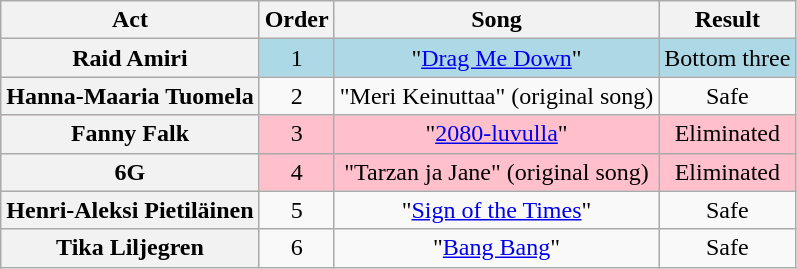<table class="wikitable plainrowheaders" style="text-align:center;">
<tr>
<th scope="col">Act</th>
<th scope="col">Order</th>
<th scope="col">Song</th>
<th scope="col">Result</th>
</tr>
<tr style="background:lightblue;">
<th scope=row>Raid Amiri</th>
<td>1</td>
<td>"<a href='#'>Drag Me Down</a>"</td>
<td>Bottom three</td>
</tr>
<tr>
<th scope=row>Hanna-Maaria Tuomela</th>
<td>2</td>
<td>"Meri Keinuttaa" (original song)</td>
<td>Safe</td>
</tr>
<tr style="background:pink;">
<th scope=row>Fanny Falk</th>
<td>3</td>
<td>"<a href='#'>2080-luvulla</a>"</td>
<td>Eliminated</td>
</tr>
<tr style="background:pink;">
<th scope=row>6G</th>
<td>4</td>
<td>"Tarzan ja Jane" (original song)</td>
<td>Eliminated</td>
</tr>
<tr>
<th scope=row>Henri-Aleksi Pietiläinen</th>
<td>5</td>
<td>"<a href='#'>Sign of the Times</a>"</td>
<td>Safe</td>
</tr>
<tr>
<th scope=row>Tika Liljegren</th>
<td>6</td>
<td>"<a href='#'>Bang Bang</a>"</td>
<td>Safe</td>
</tr>
</table>
